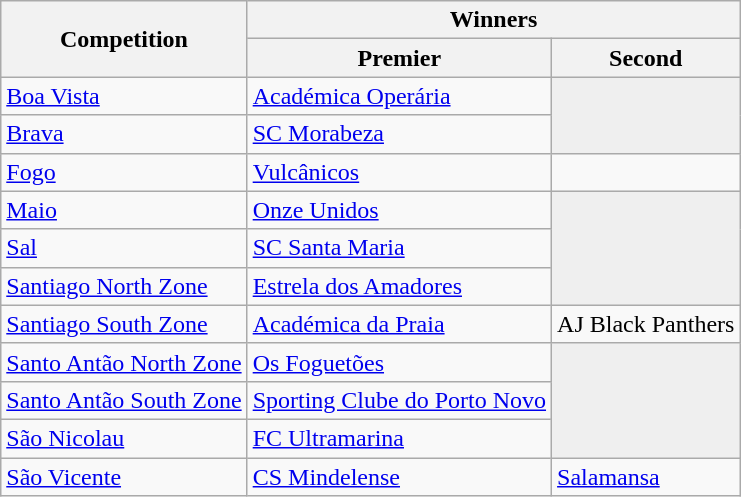<table class="wikitable">
<tr>
<th rowspan="2">Competition</th>
<th colspan="2">Winners</th>
</tr>
<tr>
<th>Premier</th>
<th>Second</th>
</tr>
<tr>
<td><a href='#'>Boa Vista</a></td>
<td><a href='#'>Académica Operária</a></td>
<td rowspan="2" bgcolor=#EFEFEF></td>
</tr>
<tr>
<td><a href='#'>Brava</a></td>
<td><a href='#'>SC Morabeza</a></td>
</tr>
<tr>
<td><a href='#'>Fogo</a></td>
<td><a href='#'>Vulcânicos</a></td>
<td></td>
</tr>
<tr>
<td><a href='#'>Maio</a></td>
<td><a href='#'>Onze Unidos</a></td>
<td rowspan=3 bgcolor=#EFEFEF></td>
</tr>
<tr>
<td><a href='#'>Sal</a></td>
<td><a href='#'>SC Santa Maria</a></td>
</tr>
<tr>
<td><a href='#'>Santiago North Zone</a></td>
<td><a href='#'>Estrela dos Amadores</a></td>
</tr>
<tr>
<td><a href='#'>Santiago South Zone</a></td>
<td><a href='#'>Académica da Praia</a></td>
<td>AJ Black Panthers</td>
</tr>
<tr>
<td><a href='#'>Santo Antão North Zone</a></td>
<td><a href='#'>Os Foguetões</a></td>
<td rowspan="3" bgcolor=#EFEFEF></td>
</tr>
<tr>
<td><a href='#'>Santo Antão South Zone</a></td>
<td><a href='#'>Sporting Clube do Porto Novo</a></td>
</tr>
<tr>
<td><a href='#'>São Nicolau</a></td>
<td><a href='#'>FC Ultramarina</a></td>
</tr>
<tr>
<td><a href='#'>São Vicente</a></td>
<td><a href='#'>CS Mindelense</a></td>
<td><a href='#'>Salamansa</a></td>
</tr>
</table>
